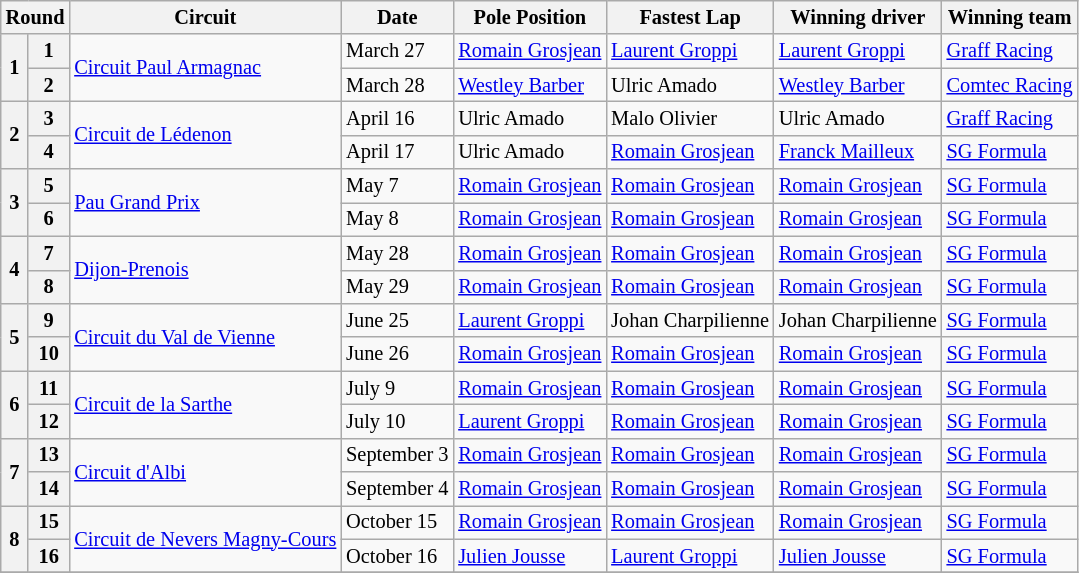<table class="wikitable" style="font-size: 85%">
<tr>
<th colspan=2>Round</th>
<th>Circuit</th>
<th>Date</th>
<th>Pole Position</th>
<th>Fastest Lap</th>
<th>Winning driver</th>
<th>Winning team</th>
</tr>
<tr>
<th rowspan=2>1</th>
<th>1</th>
<td rowspan=2 nowrap> <a href='#'>Circuit Paul Armagnac</a></td>
<td nowrap>March 27</td>
<td nowrap> <a href='#'>Romain Grosjean</a></td>
<td nowrap> <a href='#'>Laurent Groppi</a></td>
<td nowrap> <a href='#'>Laurent Groppi</a></td>
<td nowrap> <a href='#'>Graff Racing</a></td>
</tr>
<tr>
<th>2</th>
<td nowrap>March 28</td>
<td nowrap> <a href='#'>Westley Barber</a></td>
<td nowrap> Ulric Amado</td>
<td nowrap> <a href='#'>Westley Barber</a></td>
<td nowrap> <a href='#'>Comtec Racing</a></td>
</tr>
<tr>
<th rowspan=2>2</th>
<th>3</th>
<td rowspan=2 nowrap> <a href='#'>Circuit de Lédenon</a></td>
<td nowrap>April 16</td>
<td nowrap> Ulric Amado</td>
<td nowrap> Malo Olivier</td>
<td nowrap> Ulric Amado</td>
<td nowrap> <a href='#'>Graff Racing</a></td>
</tr>
<tr>
<th>4</th>
<td nowrap>April 17</td>
<td nowrap> Ulric Amado</td>
<td nowrap> <a href='#'>Romain Grosjean</a></td>
<td nowrap> <a href='#'>Franck Mailleux</a></td>
<td nowrap> <a href='#'>SG Formula</a></td>
</tr>
<tr>
<th rowspan=2>3</th>
<th>5</th>
<td rowspan=2 nowrap> <a href='#'>Pau Grand Prix</a></td>
<td nowrap>May 7</td>
<td nowrap> <a href='#'>Romain Grosjean</a></td>
<td nowrap> <a href='#'>Romain Grosjean</a></td>
<td nowrap> <a href='#'>Romain Grosjean</a></td>
<td nowrap> <a href='#'>SG Formula</a></td>
</tr>
<tr>
<th>6</th>
<td nowrap>May 8</td>
<td nowrap> <a href='#'>Romain Grosjean</a></td>
<td nowrap> <a href='#'>Romain Grosjean</a></td>
<td nowrap> <a href='#'>Romain Grosjean</a></td>
<td nowrap> <a href='#'>SG Formula</a></td>
</tr>
<tr>
<th rowspan=2>4</th>
<th>7</th>
<td rowspan=2 nowrap> <a href='#'>Dijon-Prenois</a></td>
<td nowrap>May 28</td>
<td nowrap> <a href='#'>Romain Grosjean</a></td>
<td nowrap> <a href='#'>Romain Grosjean</a></td>
<td nowrap> <a href='#'>Romain Grosjean</a></td>
<td nowrap> <a href='#'>SG Formula</a></td>
</tr>
<tr>
<th>8</th>
<td nowrap>May 29</td>
<td nowrap> <a href='#'>Romain Grosjean</a></td>
<td nowrap> <a href='#'>Romain Grosjean</a></td>
<td nowrap> <a href='#'>Romain Grosjean</a></td>
<td nowrap> <a href='#'>SG Formula</a></td>
</tr>
<tr>
<th rowspan=2>5</th>
<th>9</th>
<td rowspan=2 nowrap> <a href='#'>Circuit du Val de Vienne</a></td>
<td nowrap>June 25</td>
<td nowrap> <a href='#'>Laurent Groppi</a></td>
<td nowrap> Johan Charpilienne</td>
<td nowrap> Johan Charpilienne</td>
<td nowrap> <a href='#'>SG Formula</a></td>
</tr>
<tr>
<th>10</th>
<td nowrap>June 26</td>
<td nowrap> <a href='#'>Romain Grosjean</a></td>
<td nowrap> <a href='#'>Romain Grosjean</a></td>
<td nowrap> <a href='#'>Romain Grosjean</a></td>
<td nowrap> <a href='#'>SG Formula</a></td>
</tr>
<tr>
<th rowspan=2>6</th>
<th>11</th>
<td rowspan=2 nowrap> <a href='#'>Circuit de la Sarthe</a></td>
<td nowrap>July 9</td>
<td nowrap> <a href='#'>Romain Grosjean</a></td>
<td nowrap> <a href='#'>Romain Grosjean</a></td>
<td nowrap> <a href='#'>Romain Grosjean</a></td>
<td nowrap> <a href='#'>SG Formula</a></td>
</tr>
<tr>
<th>12</th>
<td nowrap>July 10</td>
<td nowrap> <a href='#'>Laurent Groppi</a></td>
<td nowrap> <a href='#'>Romain Grosjean</a></td>
<td nowrap> <a href='#'>Romain Grosjean</a></td>
<td nowrap> <a href='#'>SG Formula</a></td>
</tr>
<tr>
<th rowspan=2>7</th>
<th>13</th>
<td rowspan=2 nowrap> <a href='#'>Circuit d'Albi</a></td>
<td nowrap>September 3</td>
<td nowrap> <a href='#'>Romain Grosjean</a></td>
<td nowrap> <a href='#'>Romain Grosjean</a></td>
<td nowrap> <a href='#'>Romain Grosjean</a></td>
<td nowrap> <a href='#'>SG Formula</a></td>
</tr>
<tr>
<th>14</th>
<td nowrap>September 4</td>
<td nowrap> <a href='#'>Romain Grosjean</a></td>
<td nowrap> <a href='#'>Romain Grosjean</a></td>
<td nowrap> <a href='#'>Romain Grosjean</a></td>
<td nowrap> <a href='#'>SG Formula</a></td>
</tr>
<tr>
<th rowspan=2>8</th>
<th>15</th>
<td rowspan=2 nowrap> <a href='#'>Circuit de Nevers Magny-Cours</a></td>
<td nowrap>October 15</td>
<td nowrap> <a href='#'>Romain Grosjean</a></td>
<td nowrap> <a href='#'>Romain Grosjean</a></td>
<td nowrap> <a href='#'>Romain Grosjean</a></td>
<td nowrap> <a href='#'>SG Formula</a></td>
</tr>
<tr>
<th>16</th>
<td nowrap>October 16</td>
<td nowrap> <a href='#'>Julien Jousse</a></td>
<td nowrap> <a href='#'>Laurent Groppi</a></td>
<td nowrap> <a href='#'>Julien Jousse</a></td>
<td nowrap> <a href='#'>SG Formula</a></td>
</tr>
<tr>
</tr>
</table>
